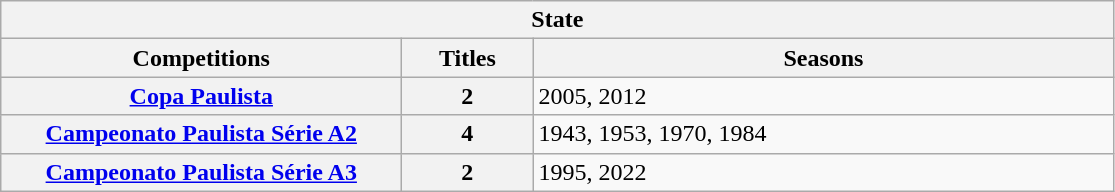<table class="wikitable">
<tr>
<th colspan="3">State</th>
</tr>
<tr>
<th style="width:260px">Competitions</th>
<th style="width:80px">Titles</th>
<th style="width:380px">Seasons</th>
</tr>
<tr>
<th style="text-align:center"><a href='#'>Copa Paulista</a></th>
<th style="text-align:center"><strong>2</strong></th>
<td align="left">2005, 2012</td>
</tr>
<tr>
<th style="text-align:center"><a href='#'>Campeonato Paulista Série A2</a></th>
<th style="text-align:center"><strong>4</strong></th>
<td align="left">1943, 1953, 1970, 1984</td>
</tr>
<tr>
<th style="text-align:center"><a href='#'>Campeonato Paulista Série A3</a></th>
<th style="text-align:center"><strong>2</strong></th>
<td align="left">1995, 2022</td>
</tr>
</table>
